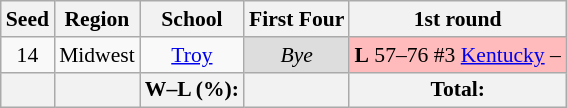<table class="sortable wikitable" style="white-space:nowrap; text-align:center; font-size:90%;">
<tr>
<th>Seed</th>
<th>Region</th>
<th>School</th>
<th>First Four</th>
<th>1st round</th>
</tr>
<tr>
<td>14</td>
<td>Midwest</td>
<td><a href='#'>Troy</a></td>
<td style="background:#ddd;"><em>Bye</em></td>
<td style="background:#fbb;"><strong>L</strong> 57–76 #3 <a href='#'>Kentucky</a> – </td>
</tr>
<tr>
<th></th>
<th></th>
<th>W–L (%):</th>
<th></th>
<th> Total: </th>
</tr>
</table>
